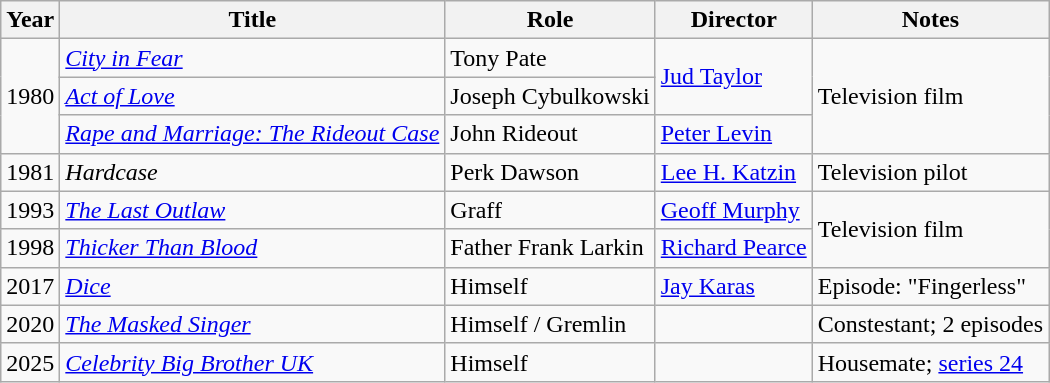<table class="wikitable sortable">
<tr>
<th>Year</th>
<th>Title</th>
<th>Role</th>
<th>Director</th>
<th>Notes</th>
</tr>
<tr>
<td rowspan="3">1980</td>
<td><em><a href='#'>City in Fear</a></em></td>
<td>Tony Pate</td>
<td rowspan="2"><a href='#'>Jud Taylor</a></td>
<td rowspan=3>Television film</td>
</tr>
<tr>
<td><em><a href='#'>Act of Love</a></em></td>
<td>Joseph Cybulkowski</td>
</tr>
<tr>
<td><em><a href='#'>Rape and Marriage: The Rideout Case</a></em></td>
<td>John Rideout</td>
<td><a href='#'>Peter Levin</a></td>
</tr>
<tr>
<td>1981</td>
<td><em>Hardcase</em></td>
<td>Perk Dawson</td>
<td><a href='#'>Lee H. Katzin</a></td>
<td>Television pilot</td>
</tr>
<tr>
<td>1993</td>
<td data-sort-value="Last Outlaw, The"><em><a href='#'>The Last Outlaw</a></em></td>
<td>Graff</td>
<td><a href='#'>Geoff Murphy</a></td>
<td rowspan=2>Television film</td>
</tr>
<tr>
<td>1998</td>
<td><em><a href='#'>Thicker Than Blood</a></em></td>
<td>Father Frank Larkin</td>
<td><a href='#'>Richard Pearce</a></td>
</tr>
<tr>
<td>2017</td>
<td><em><a href='#'>Dice</a></em></td>
<td>Himself</td>
<td><a href='#'>Jay Karas</a></td>
<td>Episode: "Fingerless"</td>
</tr>
<tr>
<td>2020</td>
<td data-sort-value="Masked Singer, The"><em><a href='#'>The Masked Singer</a></em></td>
<td>Himself / Gremlin</td>
<td></td>
<td>Constestant; 2 episodes</td>
</tr>
<tr>
<td>2025</td>
<td><em><a href='#'>Celebrity Big Brother UK</a></em></td>
<td>Himself</td>
<td></td>
<td>Housemate; <a href='#'>series 24</a></td>
</tr>
</table>
